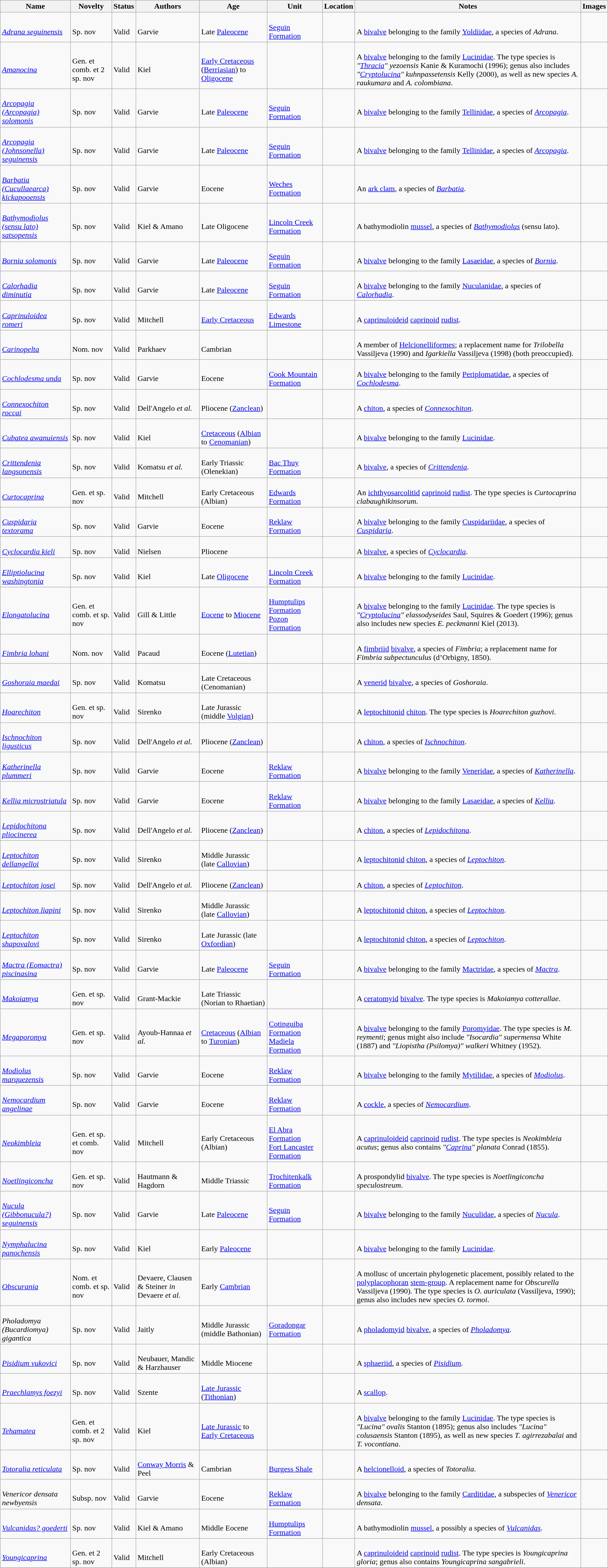<table class="wikitable sortable" align="center" width="100%">
<tr>
<th>Name</th>
<th>Novelty</th>
<th>Status</th>
<th>Authors</th>
<th>Age</th>
<th>Unit</th>
<th>Location</th>
<th>Notes</th>
<th>Images</th>
</tr>
<tr>
<td><br><em><a href='#'>Adrana seguinensis</a></em></td>
<td><br>Sp. nov</td>
<td><br>Valid</td>
<td><br>Garvie</td>
<td><br>Late <a href='#'>Paleocene</a></td>
<td><br><a href='#'>Seguin Formation</a></td>
<td><br></td>
<td><br>A <a href='#'>bivalve</a> belonging to the family <a href='#'>Yoldiidae</a>, a species of <em>Adrana</em>.</td>
<td></td>
</tr>
<tr>
<td><br><em><a href='#'>Amanocina</a></em></td>
<td><br>Gen. et comb. et 2 sp. nov</td>
<td><br>Valid</td>
<td><br>Kiel</td>
<td><br><a href='#'>Early Cretaceous</a> (<a href='#'>Berriasian</a>) to <a href='#'>Oligocene</a></td>
<td></td>
<td><br><br>
<br>
<br>
</td>
<td><br>A <a href='#'>bivalve</a> belonging to the family <a href='#'>Lucinidae</a>. The type species is <em>"<a href='#'>Thracia</a>" yezoensis</em> Kanie & Kuramochi (1996); genus also includes <em>"<a href='#'>Cryptolucina</a>" kuhnpassetensis</em> Kelly (2000), as well as new species <em>A. raukumara</em> and <em>A. colombiana</em>.</td>
<td></td>
</tr>
<tr>
<td><br><em><a href='#'>Arcopagia (Arcopagia) solomonis</a></em></td>
<td><br>Sp. nov</td>
<td><br>Valid</td>
<td><br>Garvie</td>
<td><br>Late <a href='#'>Paleocene</a></td>
<td><br><a href='#'>Seguin Formation</a></td>
<td><br></td>
<td><br>A <a href='#'>bivalve</a> belonging to the family <a href='#'>Tellinidae</a>, a species of <em><a href='#'>Arcopagia</a></em>.</td>
<td></td>
</tr>
<tr>
<td><br><em><a href='#'>Arcopagia (Johnsonella) seguinensis</a></em></td>
<td><br>Sp. nov</td>
<td><br>Valid</td>
<td><br>Garvie</td>
<td><br>Late <a href='#'>Paleocene</a></td>
<td><br><a href='#'>Seguin Formation</a></td>
<td><br></td>
<td><br>A <a href='#'>bivalve</a> belonging to the family <a href='#'>Tellinidae</a>, a species of <em><a href='#'>Arcopagia</a></em>.</td>
<td></td>
</tr>
<tr>
<td><br><em><a href='#'>Barbatia (Cucullaearca) kickapooensis</a></em></td>
<td><br>Sp. nov</td>
<td><br>Valid</td>
<td><br>Garvie</td>
<td><br>Eocene</td>
<td><br><a href='#'>Weches Formation</a></td>
<td><br></td>
<td><br>An <a href='#'>ark clam</a>, a species of <em><a href='#'>Barbatia</a></em>.</td>
<td></td>
</tr>
<tr>
<td><br><em><a href='#'>Bathymodiolus (sensu lato) satsopensis</a></em></td>
<td><br>Sp. nov</td>
<td><br>Valid</td>
<td><br>Kiel & Amano</td>
<td><br>Late Oligocene</td>
<td><br><a href='#'>Lincoln Creek Formation</a></td>
<td><br></td>
<td><br>A bathymodiolin <a href='#'>mussel</a>, a species of <em><a href='#'>Bathymodiolus</a></em> (sensu lato).</td>
<td></td>
</tr>
<tr>
<td><br><em><a href='#'>Bornia solomonis</a></em></td>
<td><br>Sp. nov</td>
<td><br>Valid</td>
<td><br>Garvie</td>
<td><br>Late <a href='#'>Paleocene</a></td>
<td><br><a href='#'>Seguin Formation</a></td>
<td><br></td>
<td><br>A <a href='#'>bivalve</a> belonging to the family <a href='#'>Lasaeidae</a>, a species of <em><a href='#'>Bornia</a></em>.</td>
<td></td>
</tr>
<tr>
<td><br><em><a href='#'>Calorhadia diminutia</a></em></td>
<td><br>Sp. nov</td>
<td><br>Valid</td>
<td><br>Garvie</td>
<td><br>Late <a href='#'>Paleocene</a></td>
<td><br><a href='#'>Seguin Formation</a></td>
<td><br></td>
<td><br>A <a href='#'>bivalve</a> belonging to the family <a href='#'>Nuculanidae</a>, a species of <em><a href='#'>Calorhadia</a></em>.</td>
<td></td>
</tr>
<tr>
<td><br><em><a href='#'>Caprinuloidea romeri</a></em></td>
<td><br>Sp. nov</td>
<td><br>Valid</td>
<td><br>Mitchell</td>
<td><br><a href='#'>Early Cretaceous</a></td>
<td><br><a href='#'>Edwards Limestone</a></td>
<td><br></td>
<td><br>A <a href='#'>caprinuloideid</a> <a href='#'>caprinoid</a> <a href='#'>rudist</a>.</td>
<td></td>
</tr>
<tr>
<td><br><em><a href='#'>Carinopelta</a></em></td>
<td><br>Nom. nov</td>
<td><br>Valid</td>
<td><br>Parkhaev</td>
<td><br>Cambrian</td>
<td></td>
<td><br><br>
</td>
<td><br>A member of <a href='#'>Helcionelliformes</a>; a replacement name for <em>Trilobella</em> Vassiljeva (1990) and <em>Igarkiella</em> Vassiljeva (1998) (both preoccupied).</td>
<td></td>
</tr>
<tr>
<td><br><em><a href='#'>Cochlodesma unda</a></em></td>
<td><br>Sp. nov</td>
<td><br>Valid</td>
<td><br>Garvie</td>
<td><br>Eocene</td>
<td><br><a href='#'>Cook Mountain Formation</a></td>
<td><br></td>
<td><br>A <a href='#'>bivalve</a> belonging to the family <a href='#'>Periplomatidae</a>, a species of <em><a href='#'>Cochlodesma</a></em>.</td>
<td></td>
</tr>
<tr>
<td><br><em><a href='#'>Connexochiton roccai</a></em></td>
<td><br>Sp. nov</td>
<td><br>Valid</td>
<td><br>Dell'Angelo <em>et al.</em></td>
<td><br>Pliocene (<a href='#'>Zanclean</a>)</td>
<td></td>
<td><br></td>
<td><br>A <a href='#'>chiton</a>, a species of <em><a href='#'>Connexochiton</a></em>.</td>
<td></td>
</tr>
<tr>
<td><br><em><a href='#'>Cubatea awanuiensis</a></em></td>
<td><br>Sp. nov</td>
<td><br>Valid</td>
<td><br>Kiel</td>
<td><br><a href='#'>Cretaceous</a> (<a href='#'>Albian</a> to <a href='#'>Cenomanian</a>)</td>
<td></td>
<td><br></td>
<td><br>A <a href='#'>bivalve</a> belonging to the family <a href='#'>Lucinidae</a>.</td>
<td></td>
</tr>
<tr>
<td><br><em><a href='#'>Crittendenia langsonensis</a></em></td>
<td><br>Sp. nov</td>
<td><br>Valid</td>
<td><br>Komatsu <em>et al.</em></td>
<td><br>Early Triassic (Olenekian)</td>
<td><br><a href='#'>Bac Thuy Formation</a></td>
<td><br></td>
<td><br>A <a href='#'>bivalve</a>, a species of <em><a href='#'>Crittendenia</a></em>.</td>
<td></td>
</tr>
<tr>
<td><br><em><a href='#'>Curtocaprina</a></em></td>
<td><br>Gen. et sp. nov</td>
<td><br>Valid</td>
<td><br>Mitchell</td>
<td><br>Early Cretaceous (Albian)</td>
<td><br><a href='#'>Edwards Formation</a></td>
<td><br></td>
<td><br>An <a href='#'>ichthyosarcolitid</a> <a href='#'>caprinoid</a> <a href='#'>rudist</a>. The type species is <em>Curtocaprina clabaughikinsorum</em>.</td>
<td></td>
</tr>
<tr>
<td><br><em><a href='#'>Cuspidaria textorama</a></em></td>
<td><br>Sp. nov</td>
<td><br>Valid</td>
<td><br>Garvie</td>
<td><br>Eocene</td>
<td><br><a href='#'>Reklaw Formation</a></td>
<td><br></td>
<td><br>A <a href='#'>bivalve</a> belonging to the family <a href='#'>Cuspidariidae</a>, a species of <em><a href='#'>Cuspidaria</a></em>.</td>
<td></td>
</tr>
<tr>
<td><br><em><a href='#'>Cyclocardia kieli</a></em></td>
<td><br>Sp. nov</td>
<td><br>Valid</td>
<td><br>Nielsen</td>
<td><br>Pliocene</td>
<td></td>
<td><br></td>
<td><br>A <a href='#'>bivalve</a>, a species of <em><a href='#'>Cyclocardia</a></em>.</td>
<td></td>
</tr>
<tr>
<td><br><em><a href='#'>Elliptiolucina washingtonia</a></em></td>
<td><br>Sp. nov</td>
<td><br>Valid</td>
<td><br>Kiel</td>
<td><br>Late <a href='#'>Oligocene</a></td>
<td><br><a href='#'>Lincoln Creek Formation</a></td>
<td><br></td>
<td><br>A <a href='#'>bivalve</a> belonging to the family <a href='#'>Lucinidae</a>.</td>
<td></td>
</tr>
<tr>
<td><br><em><a href='#'>Elongatolucina</a></em></td>
<td><br>Gen. et comb. et sp. nov</td>
<td><br>Valid</td>
<td><br>Gill & Little</td>
<td><br><a href='#'>Eocene</a> to <a href='#'>Miocene</a></td>
<td><br><a href='#'>Humptulips Formation</a><br>
<a href='#'>Pozon Formation</a></td>
<td><br><br>
<br>
</td>
<td><br>A <a href='#'>bivalve</a> belonging to the family <a href='#'>Lucinidae</a>. The type species is <em>"<a href='#'>Cryptolucina</a>" elassodyseides</em> Saul, Squires & Goedert (1996); genus also includes new species <em>E. peckmanni</em> Kiel (2013).</td>
<td></td>
</tr>
<tr>
<td><br><em><a href='#'>Fimbria lohani</a></em></td>
<td><br>Nom. nov</td>
<td><br>Valid</td>
<td><br>Pacaud</td>
<td><br>Eocene (<a href='#'>Lutetian</a>)</td>
<td></td>
<td><br></td>
<td><br>A <a href='#'>fimbriid</a> <a href='#'>bivalve</a>, a species of <em>Fimbria</em>; a replacement name for <em>Fimbria subpectunculus</em> (d’Orbigny, 1850).</td>
<td></td>
</tr>
<tr>
<td><br><em><a href='#'>Goshoraia maedai</a></em></td>
<td><br>Sp. nov</td>
<td><br>Valid</td>
<td><br>Komatsu</td>
<td><br>Late Cretaceous (Cenomanian)</td>
<td></td>
<td><br></td>
<td><br>A <a href='#'>venerid</a> <a href='#'>bivalve</a>, a species of <em>Goshoraia</em>.</td>
<td></td>
</tr>
<tr>
<td><br><em><a href='#'>Hoarechiton</a></em></td>
<td><br>Gen. et sp. nov</td>
<td><br>Valid</td>
<td><br>Sirenko</td>
<td><br>Late Jurassic (middle <a href='#'>Volgian</a>)</td>
<td></td>
<td><br></td>
<td><br>A <a href='#'>leptochitonid</a> <a href='#'>chiton</a>. The type species is <em>Hoarechiton guzhovi</em>.</td>
<td></td>
</tr>
<tr>
<td><br><em><a href='#'>Ischnochiton ligusticus</a></em></td>
<td><br>Sp. nov</td>
<td><br>Valid</td>
<td><br>Dell'Angelo <em>et al.</em></td>
<td><br>Pliocene (<a href='#'>Zanclean</a>)</td>
<td></td>
<td><br></td>
<td><br>A <a href='#'>chiton</a>, a species of <em><a href='#'>Ischnochiton</a></em>.</td>
<td></td>
</tr>
<tr>
<td><br><em><a href='#'>Katherinella plummeri</a></em></td>
<td><br>Sp. nov</td>
<td><br>Valid</td>
<td><br>Garvie</td>
<td><br>Eocene</td>
<td><br><a href='#'>Reklaw Formation</a></td>
<td><br></td>
<td><br>A <a href='#'>bivalve</a> belonging to the family <a href='#'>Veneridae</a>, a species of <em><a href='#'>Katherinella</a></em>.</td>
<td></td>
</tr>
<tr>
<td><br><em><a href='#'>Kellia microstriatula</a></em></td>
<td><br>Sp. nov</td>
<td><br>Valid</td>
<td><br>Garvie</td>
<td><br>Eocene</td>
<td><br><a href='#'>Reklaw Formation</a></td>
<td><br></td>
<td><br>A <a href='#'>bivalve</a> belonging to the family <a href='#'>Lasaeidae</a>, a species of <em><a href='#'>Kellia</a></em>.</td>
<td></td>
</tr>
<tr>
<td><br><em><a href='#'>Lepidochitona pliocinerea</a></em></td>
<td><br>Sp. nov</td>
<td><br>Valid</td>
<td><br>Dell'Angelo <em>et al.</em></td>
<td><br>Pliocene (<a href='#'>Zanclean</a>)</td>
<td></td>
<td><br></td>
<td><br>A <a href='#'>chiton</a>, a species of <em><a href='#'>Lepidochitona</a></em>.</td>
<td></td>
</tr>
<tr>
<td><br><em><a href='#'>Leptochiton dellangelloi</a></em></td>
<td><br>Sp. nov</td>
<td><br>Valid</td>
<td><br>Sirenko</td>
<td><br>Middle Jurassic (late <a href='#'>Callovian</a>)</td>
<td></td>
<td><br></td>
<td><br>A <a href='#'>leptochitonid</a> <a href='#'>chiton</a>, a species of <em><a href='#'>Leptochiton</a></em>.</td>
<td></td>
</tr>
<tr>
<td><br><em><a href='#'>Leptochiton josei</a></em></td>
<td><br>Sp. nov</td>
<td><br>Valid</td>
<td><br>Dell'Angelo <em>et al.</em></td>
<td><br>Pliocene (<a href='#'>Zanclean</a>)</td>
<td></td>
<td><br></td>
<td><br>A <a href='#'>chiton</a>, a species of <em><a href='#'>Leptochiton</a></em>.</td>
<td></td>
</tr>
<tr>
<td><br><em><a href='#'>Leptochiton liapini</a></em></td>
<td><br>Sp. nov</td>
<td><br>Valid</td>
<td><br>Sirenko</td>
<td><br>Middle Jurassic (late <a href='#'>Callovian</a>)</td>
<td></td>
<td><br></td>
<td><br>A <a href='#'>leptochitonid</a> <a href='#'>chiton</a>, a species of <em><a href='#'>Leptochiton</a></em>.</td>
<td></td>
</tr>
<tr>
<td><br><em><a href='#'>Leptochiton shapovalovi</a></em></td>
<td><br>Sp. nov</td>
<td><br>Valid</td>
<td><br>Sirenko</td>
<td><br>Late Jurassic (late <a href='#'>Oxfordian</a>)</td>
<td></td>
<td><br></td>
<td><br>A <a href='#'>leptochitonid</a> <a href='#'>chiton</a>, a species of <em><a href='#'>Leptochiton</a></em>.</td>
<td></td>
</tr>
<tr>
<td><br><em><a href='#'>Mactra (Eomactra) piscinasina</a></em></td>
<td><br>Sp. nov</td>
<td><br>Valid</td>
<td><br>Garvie</td>
<td><br>Late <a href='#'>Paleocene</a></td>
<td><br><a href='#'>Seguin Formation</a></td>
<td><br></td>
<td><br>A <a href='#'>bivalve</a> belonging to the family <a href='#'>Mactridae</a>, a species of <em><a href='#'>Mactra</a></em>.</td>
<td></td>
</tr>
<tr>
<td><br><em><a href='#'>Makoiamya</a></em></td>
<td><br>Gen. et sp. nov</td>
<td><br>Valid</td>
<td><br>Grant-Mackie</td>
<td><br>Late Triassic (Norian to Rhaetian)</td>
<td></td>
<td><br><br>
</td>
<td><br>A <a href='#'>ceratomyid</a> <a href='#'>bivalve</a>. The type species is <em>Makoiamya cotterallae</em>.</td>
<td></td>
</tr>
<tr>
<td><br><em><a href='#'>Megaporomya</a></em></td>
<td><br>Gen. et sp. nov</td>
<td><br>Valid</td>
<td><br>Ayoub-Hannaa <em>et al.</em></td>
<td><br><a href='#'>Cretaceous</a> (<a href='#'>Albian</a> to <a href='#'>Turonian</a>)</td>
<td><br><a href='#'>Cotinguiba Formation</a><br>
<a href='#'>Madiela Formation</a></td>
<td><br><br>
<br>
</td>
<td><br>A <a href='#'>bivalve</a> belonging to the family <a href='#'>Poromyidae</a>. The type species is <em>M. reymenti</em>; genus might also include <em>"Isocardia" supermensa</em> White (1887) and <em>"Liopistha (Psilomya)" walkeri</em> Whitney (1952).</td>
<td></td>
</tr>
<tr>
<td><br><em><a href='#'>Modiolus marquezensis</a></em></td>
<td><br>Sp. nov</td>
<td><br>Valid</td>
<td><br>Garvie</td>
<td><br>Eocene</td>
<td><br><a href='#'>Reklaw Formation</a></td>
<td><br></td>
<td><br>A <a href='#'>bivalve</a> belonging to the family <a href='#'>Mytilidae</a>, a species of <em><a href='#'>Modiolus</a></em>.</td>
<td></td>
</tr>
<tr>
<td><br><em><a href='#'>Nemocardium angelinae</a></em></td>
<td><br>Sp. nov</td>
<td><br>Valid</td>
<td><br>Garvie</td>
<td><br>Eocene</td>
<td><br><a href='#'>Reklaw Formation</a></td>
<td><br></td>
<td><br>A <a href='#'>cockle</a>, a species of <em><a href='#'>Nemocardium</a></em>.</td>
<td></td>
</tr>
<tr>
<td><br><em><a href='#'>Neokimbleia</a></em></td>
<td><br>Gen. et sp. et comb. nov</td>
<td><br>Valid</td>
<td><br>Mitchell</td>
<td><br>Early Cretaceous (Albian)</td>
<td><br><a href='#'>El Abra Formation</a><br>
<a href='#'>Fort Lancaster Formation</a></td>
<td><br><br>
</td>
<td><br>A <a href='#'>caprinuloideid</a> <a href='#'>caprinoid</a> <a href='#'>rudist</a>. The type species is <em>Neokimbleia acutus</em>; genus also contains <em>"<a href='#'>Caprina</a>" planata</em> Conrad (1855).</td>
<td></td>
</tr>
<tr>
<td><br><em><a href='#'>Noetlingiconcha</a></em></td>
<td><br>Gen. et sp. nov</td>
<td><br>Valid</td>
<td><br>Hautmann & Hagdorn</td>
<td><br>Middle Triassic</td>
<td><br><a href='#'>Trochitenkalk Formation</a></td>
<td><br></td>
<td><br>A prospondylid <a href='#'>bivalve</a>. The type species is <em>Noetlingiconcha speculostreum</em>.</td>
<td></td>
</tr>
<tr>
<td><br><em><a href='#'>Nucula (Gibbonucula?) seguinensis</a></em></td>
<td><br>Sp. nov</td>
<td><br>Valid</td>
<td><br>Garvie</td>
<td><br>Late <a href='#'>Paleocene</a></td>
<td><br><a href='#'>Seguin Formation</a></td>
<td><br></td>
<td><br>A <a href='#'>bivalve</a> belonging to the family <a href='#'>Nuculidae</a>, a species of <em><a href='#'>Nucula</a></em>.</td>
<td></td>
</tr>
<tr>
<td><br><em><a href='#'>Nymphalucina panochensis</a></em></td>
<td><br>Sp. nov</td>
<td><br>Valid</td>
<td><br>Kiel</td>
<td><br>Early <a href='#'>Paleocene</a></td>
<td></td>
<td><br></td>
<td><br>A <a href='#'>bivalve</a> belonging to the family <a href='#'>Lucinidae</a>.</td>
<td></td>
</tr>
<tr>
<td><br><em><a href='#'>Obscurania</a></em></td>
<td><br>Nom. et comb. et sp. nov</td>
<td><br>Valid</td>
<td><br>Devaere, Clausen & Steiner <em>in</em> Devaere <em>et al.</em></td>
<td><br>Early <a href='#'>Cambrian</a></td>
<td></td>
<td><br><br>
<br>
</td>
<td><br>A mollusc of uncertain phylogenetic placement, possibly related to the <a href='#'>polyplacophoran</a> <a href='#'>stem-group</a>. A replacement name for <em>Obscurella</em> Vassiljeva (1990). The type species is <em>O. auriculata</em> (Vassiljeva, 1990); genus also includes new species <em>O. tormoi</em>.</td>
<td></td>
</tr>
<tr>
<td><br><em>Pholadomya (Bucardiomya) gigantica</em></td>
<td><br>Sp. nov</td>
<td><br>Valid</td>
<td><br>Jaitly</td>
<td><br>Middle Jurassic (middle Bathonian)</td>
<td><br><a href='#'>Goradongar Formation</a></td>
<td><br></td>
<td><br>A <a href='#'>pholadomyid</a> <a href='#'>bivalve</a>, a species of <em><a href='#'>Pholadomya</a></em>.</td>
<td></td>
</tr>
<tr>
<td><br><em><a href='#'>Pisidium vukovici</a></em></td>
<td><br>Sp. nov</td>
<td><br>Valid</td>
<td><br>Neubauer, Mandic & Harzhauser</td>
<td><br>Middle Miocene</td>
<td></td>
<td><br></td>
<td><br>A <a href='#'>sphaeriid</a>, a species of <em><a href='#'>Pisidium</a></em>.</td>
<td></td>
</tr>
<tr>
<td><br><em><a href='#'>Praechlamys foezyi</a></em></td>
<td><br>Sp. nov</td>
<td><br>Valid</td>
<td><br>Szente</td>
<td><br><a href='#'>Late Jurassic</a> (<a href='#'>Tithonian</a>)</td>
<td></td>
<td><br></td>
<td><br>A <a href='#'>scallop</a>.</td>
<td></td>
</tr>
<tr>
<td><br><em><a href='#'>Tehamatea</a></em></td>
<td><br>Gen. et comb. et 2 sp. nov</td>
<td><br>Valid</td>
<td><br>Kiel</td>
<td><br><a href='#'>Late Jurassic</a> to <a href='#'>Early Cretaceous</a></td>
<td></td>
<td><br><br>
<br>
<br>
</td>
<td><br>A <a href='#'>bivalve</a> belonging to the family <a href='#'>Lucinidae</a>. The type species is <em>"Lucina" ovalis</em> Stanton (1895); genus also includes <em>"Lucina" colusaensis</em> Stanton (1895), as well as new species <em>T. agirrezabalai</em> and <em>T. vocontiana</em>.</td>
<td></td>
</tr>
<tr>
<td><br><em><a href='#'>Totoralia reticulata</a></em></td>
<td><br>Sp. nov</td>
<td><br>Valid</td>
<td><br><a href='#'>Conway Morris</a> & Peel</td>
<td><br>Cambrian</td>
<td><br><a href='#'>Burgess Shale</a></td>
<td><br></td>
<td><br>A <a href='#'>helcionelloid</a>, a species of <em>Totoralia</em>.</td>
<td></td>
</tr>
<tr>
<td><br><em>Venericor densata newbyensis</em></td>
<td><br>Subsp. nov</td>
<td><br>Valid</td>
<td><br>Garvie</td>
<td><br>Eocene</td>
<td><br><a href='#'>Reklaw Formation</a></td>
<td><br></td>
<td><br>A <a href='#'>bivalve</a> belonging to the family <a href='#'>Carditidae</a>, a subspecies of <em><a href='#'>Venericor</a> densata</em>.</td>
<td></td>
</tr>
<tr>
<td><br><em><a href='#'>Vulcanidas? goederti</a></em></td>
<td><br>Sp. nov</td>
<td><br>Valid</td>
<td><br>Kiel & Amano</td>
<td><br>Middle Eocene</td>
<td><br><a href='#'>Humptulips Formation</a></td>
<td><br></td>
<td><br>A bathymodiolin <a href='#'>mussel</a>, a possibly a species of <em><a href='#'>Vulcanidas</a></em>.</td>
<td></td>
</tr>
<tr>
<td><br><em><a href='#'>Youngicaprina</a></em></td>
<td><br>Gen. et 2 sp. nov</td>
<td><br>Valid</td>
<td><br>Mitchell</td>
<td><br>Early Cretaceous (Albian)</td>
<td></td>
<td><br><br>
</td>
<td><br>A <a href='#'>caprinuloideid</a> <a href='#'>caprinoid</a> <a href='#'>rudist</a>. The type species is <em>Youngicaprina gloria</em>; genus also contains <em>Youngicaprina sangabrieli</em>.</td>
<td></td>
</tr>
<tr>
</tr>
</table>
